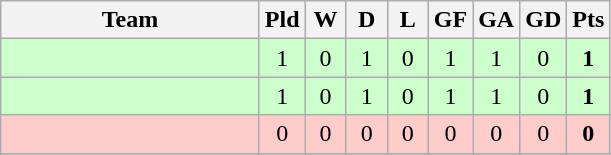<table class="wikitable" style="text-align:center;">
<tr>
<th width=165>Team</th>
<th width=20>Pld</th>
<th width=20>W</th>
<th width=20>D</th>
<th width=20>L</th>
<th width=20>GF</th>
<th width=20>GA</th>
<th width=20>GD</th>
<th width=20>Pts</th>
</tr>
<tr align=center bgcolor="ccffcc">
<td style="text-align:left;"></td>
<td>1</td>
<td>0</td>
<td>1</td>
<td>0</td>
<td>1</td>
<td>1</td>
<td>0</td>
<td><strong>1</strong></td>
</tr>
<tr align=center bgcolor="ccffcc">
<td style="text-align:left;"></td>
<td>1</td>
<td>0</td>
<td>1</td>
<td>0</td>
<td>1</td>
<td>1</td>
<td>0</td>
<td><strong>1</strong></td>
</tr>
<tr align=center bgcolor="ffcccc">
<td style="text-align:left;"></td>
<td>0</td>
<td>0</td>
<td>0</td>
<td>0</td>
<td>0</td>
<td>0</td>
<td>0</td>
<td><strong>0</strong></td>
</tr>
<tr>
</tr>
</table>
